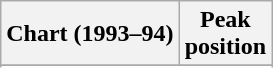<table class="wikitable plainrowheaders">
<tr>
<th>Chart (1993–94)</th>
<th>Peak<br>position</th>
</tr>
<tr>
</tr>
<tr>
</tr>
</table>
